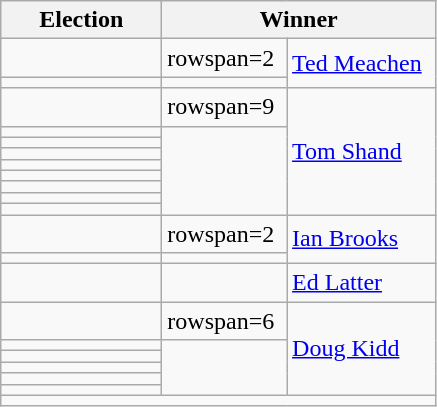<table class=wikitable>
<tr>
<th width=100>Election</th>
<th width=175 colspan=2>Winner</th>
</tr>
<tr>
<td></td>
<td>rowspan=2 </td>
<td rowspan=2><a href='#'>Ted Meachen</a></td>
</tr>
<tr>
<td></td>
</tr>
<tr>
<td></td>
<td>rowspan=9 </td>
<td rowspan=9><a href='#'>Tom Shand</a></td>
</tr>
<tr>
<td></td>
</tr>
<tr>
<td></td>
</tr>
<tr>
<td></td>
</tr>
<tr>
<td></td>
</tr>
<tr>
<td></td>
</tr>
<tr>
<td></td>
</tr>
<tr>
<td></td>
</tr>
<tr>
<td></td>
</tr>
<tr>
<td></td>
<td>rowspan=2 </td>
<td rowspan=2><a href='#'>Ian Brooks</a></td>
</tr>
<tr>
<td></td>
</tr>
<tr>
<td></td>
<td></td>
<td><a href='#'>Ed Latter</a></td>
</tr>
<tr>
<td></td>
<td>rowspan=6 </td>
<td rowspan=6><a href='#'>Doug Kidd</a></td>
</tr>
<tr>
<td></td>
</tr>
<tr>
<td></td>
</tr>
<tr>
<td></td>
</tr>
<tr>
<td></td>
</tr>
<tr>
<td></td>
</tr>
<tr>
<td colspan=3 align=center></td>
</tr>
</table>
